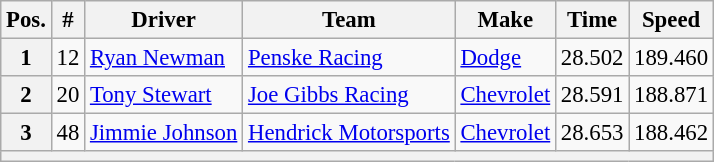<table class="wikitable" style="font-size:95%">
<tr>
<th>Pos.</th>
<th>#</th>
<th>Driver</th>
<th>Team</th>
<th>Make</th>
<th>Time</th>
<th>Speed</th>
</tr>
<tr>
<th>1</th>
<td>12</td>
<td><a href='#'>Ryan Newman</a></td>
<td><a href='#'>Penske Racing</a></td>
<td><a href='#'>Dodge</a></td>
<td>28.502</td>
<td>189.460</td>
</tr>
<tr>
<th>2</th>
<td>20</td>
<td><a href='#'>Tony Stewart</a></td>
<td><a href='#'>Joe Gibbs Racing</a></td>
<td><a href='#'>Chevrolet</a></td>
<td>28.591</td>
<td>188.871</td>
</tr>
<tr>
<th>3</th>
<td>48</td>
<td><a href='#'>Jimmie Johnson</a></td>
<td><a href='#'>Hendrick Motorsports</a></td>
<td><a href='#'>Chevrolet</a></td>
<td>28.653</td>
<td>188.462</td>
</tr>
<tr>
<th colspan="7"></th>
</tr>
</table>
